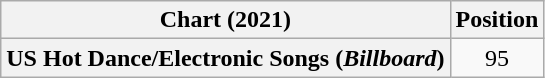<table class="wikitable sortable plainrowheaders" style="text-align:center">
<tr>
<th scope="col">Chart (2021)</th>
<th scope="col">Position</th>
</tr>
<tr>
<th scope="row">US Hot Dance/Electronic Songs (<em>Billboard</em>)</th>
<td>95</td>
</tr>
</table>
